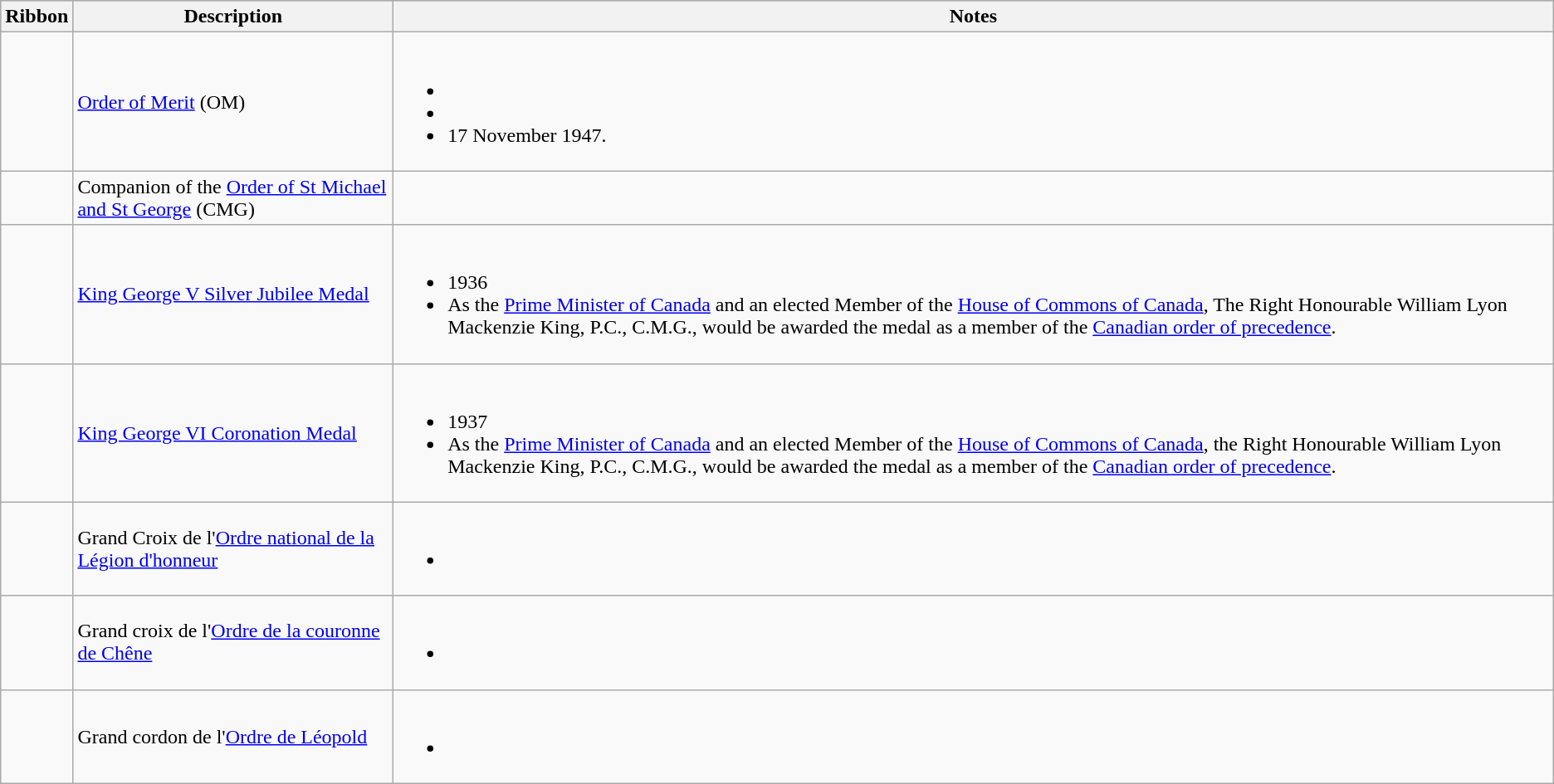<table class="wikitable">
<tr style="background:silver;" align="center">
<th>Ribbon</th>
<th>Description</th>
<th>Notes</th>
</tr>
<tr>
<td></td>
<td><a href='#'>Order of Merit</a> (OM)</td>
<td><br><ul><li></li><li></li><li>17 November 1947.</li></ul></td>
</tr>
<tr>
<td></td>
<td>Companion of the <a href='#'>Order of St Michael and St George</a> (CMG)</td>
<td></td>
</tr>
<tr>
<td></td>
<td><a href='#'>King George V Silver Jubilee Medal</a></td>
<td><br><ul><li>1936</li><li>As the <a href='#'>Prime Minister of Canada</a> and an elected Member of the <a href='#'>House of Commons of Canada</a>, The Right Honourable William Lyon Mackenzie King, P.C., C.M.G., would be awarded the medal as a member of the <a href='#'>Canadian order of precedence</a>.</li></ul></td>
</tr>
<tr>
<td></td>
<td><a href='#'>King George VI Coronation Medal</a></td>
<td><br><ul><li>1937</li><li>As the <a href='#'>Prime Minister of Canada</a> and an elected Member of the <a href='#'>House of Commons of Canada</a>, the Right Honourable William Lyon Mackenzie King, P.C., C.M.G., would be awarded the medal as a member of the <a href='#'>Canadian order of precedence</a>.</li></ul></td>
</tr>
<tr>
<td></td>
<td>Grand Croix de l'<a href='#'>Ordre national de la Légion d'honneur</a></td>
<td><br><ul><li></li></ul></td>
</tr>
<tr>
<td></td>
<td>Grand croix de l'<a href='#'>Ordre de la couronne de Chêne</a></td>
<td><br><ul><li></li></ul></td>
</tr>
<tr>
<td></td>
<td>Grand cordon de l'<a href='#'>Ordre de Léopold</a></td>
<td><br><ul><li></li></ul></td>
</tr>
</table>
